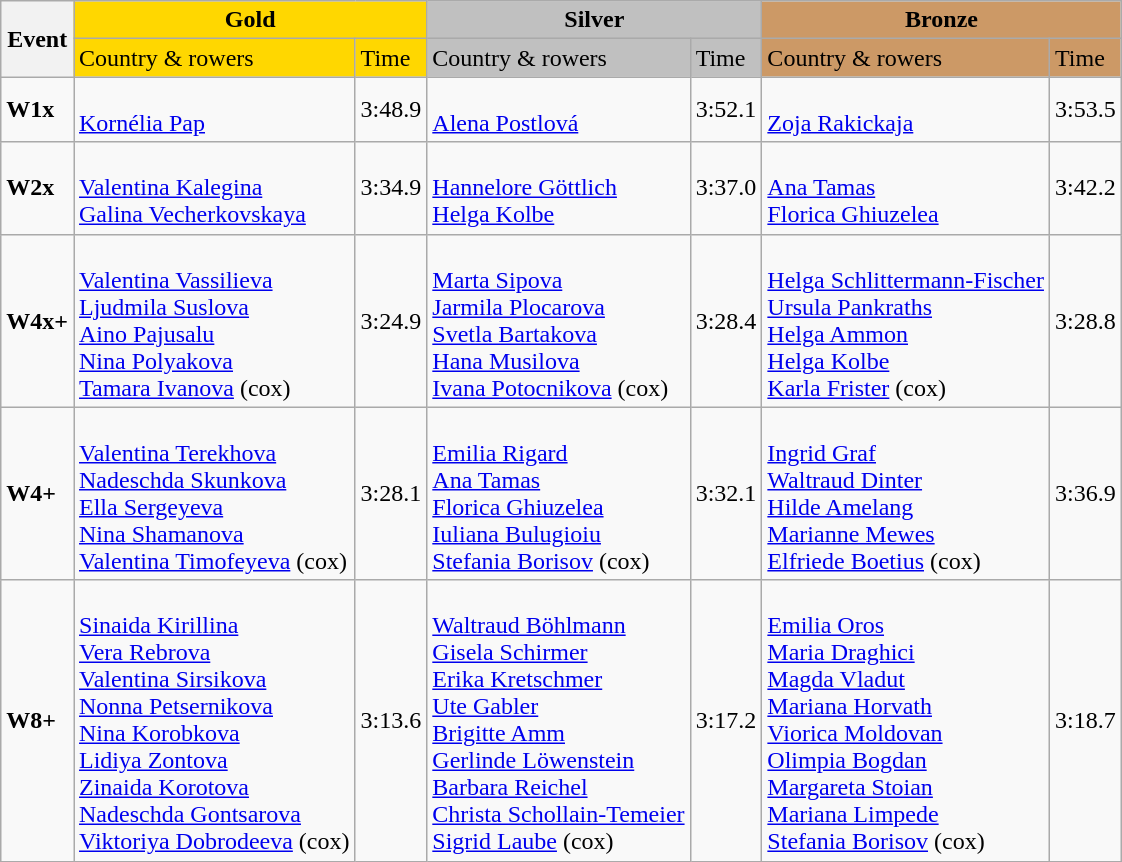<table class="wikitable">
<tr>
<th rowspan="2">Event</th>
<th colspan="2" style="background:gold;">Gold</th>
<th colspan="2" style="background:silver;">Silver</th>
<th colspan="2" style="background:#c96;">Bronze</th>
</tr>
<tr>
<td style="background:gold;">Country & rowers</td>
<td style="background:gold;">Time</td>
<td style="background:silver;">Country & rowers</td>
<td style="background:silver;">Time</td>
<td style="background:#c96;">Country & rowers</td>
<td style="background:#c96;">Time</td>
</tr>
<tr>
<td><strong>W1x</strong></td>
<td> <br> <a href='#'>Kornélia Pap</a></td>
<td>3:48.9</td>
<td> <br> <a href='#'>Alena Postlová</a></td>
<td>3:52.1</td>
<td> <br> <a href='#'>Zoja Rakickaja</a></td>
<td>3:53.5</td>
</tr>
<tr>
<td><strong>W2x</strong></td>
<td> <br> <a href='#'>Valentina Kalegina</a> <br> <a href='#'>Galina Vecherkovskaya</a></td>
<td>3:34.9</td>
<td> <br> <a href='#'>Hannelore Göttlich</a> <br> <a href='#'>Helga Kolbe</a></td>
<td>3:37.0</td>
<td> <br> <a href='#'>Ana Tamas</a> <br> <a href='#'>Florica Ghiuzelea</a></td>
<td>3:42.2</td>
</tr>
<tr>
<td><strong>W4x+</strong></td>
<td> <br> <a href='#'>Valentina Vassilieva</a> <br> <a href='#'>Ljudmila Suslova</a> <br> <a href='#'>Aino Pajusalu</a> <br> <a href='#'>Nina Polyakova</a> <br> <a href='#'>Tamara Ivanova</a> (cox)</td>
<td>3:24.9</td>
<td> <br> <a href='#'>Marta Sipova</a> <br> <a href='#'>Jarmila Plocarova</a> <br> <a href='#'>Svetla Bartakova</a> <br> <a href='#'>Hana Musilova</a> <br> <a href='#'>Ivana Potocnikova</a> (cox)</td>
<td>3:28.4</td>
<td> <br> <a href='#'>Helga Schlittermann-Fischer</a> <br> <a href='#'>Ursula Pankraths</a> <br> <a href='#'>Helga Ammon</a> <br> <a href='#'>Helga Kolbe</a> <br> <a href='#'>Karla Frister</a> (cox)</td>
<td>3:28.8</td>
</tr>
<tr>
<td><strong> W4+</strong></td>
<td> <br> <a href='#'>Valentina Terekhova</a> <br> <a href='#'>Nadeschda Skunkova</a> <br> <a href='#'>Ella Sergeyeva</a> <br> <a href='#'>Nina Shamanova</a> <br> <a href='#'>Valentina Timofeyeva</a> (cox)</td>
<td>3:28.1</td>
<td> <br> <a href='#'>Emilia Rigard</a> <br> <a href='#'>Ana Tamas</a> <br> <a href='#'>Florica Ghiuzelea</a> <br> <a href='#'>Iuliana Bulugioiu</a> <br> <a href='#'>Stefania Borisov</a> (cox)</td>
<td>3:32.1</td>
<td> <br> <a href='#'>Ingrid Graf</a> <br> <a href='#'>Waltraud Dinter</a> <br> <a href='#'>Hilde Amelang</a> <br> <a href='#'>Marianne Mewes</a> <br> <a href='#'>Elfriede Boetius</a> (cox)</td>
<td>3:36.9</td>
</tr>
<tr>
<td><strong>W8+</strong></td>
<td> <br> <a href='#'>Sinaida Kirillina</a> <br> <a href='#'>Vera Rebrova</a> <br> <a href='#'>Valentina Sirsikova</a> <br> <a href='#'>Nonna Petsernikova</a> <br> <a href='#'>Nina Korobkova</a> <br> <a href='#'>Lidiya Zontova</a> <br> <a href='#'>Zinaida Korotova</a> <br> <a href='#'>Nadeschda Gontsarova</a> <br> <a href='#'>Viktoriya Dobrodeeva</a> (cox)</td>
<td>3:13.6</td>
<td> <br> <a href='#'>Waltraud Böhlmann</a> <br> <a href='#'>Gisela Schirmer</a> <br> <a href='#'>Erika Kretschmer</a> <br> <a href='#'>Ute Gabler</a> <br> <a href='#'>Brigitte Amm</a> <br> <a href='#'>Gerlinde Löwenstein</a> <br> <a href='#'>Barbara Reichel</a> <br> <a href='#'>Christa Schollain-Temeier</a> <br> <a href='#'>Sigrid Laube</a> (cox)</td>
<td>3:17.2</td>
<td> <br> <a href='#'>Emilia Oros</a> <br> <a href='#'>Maria Draghici</a> <br> <a href='#'>Magda Vladut</a> <br> <a href='#'>Mariana Horvath</a> <br> <a href='#'>Viorica Moldovan</a> <br> <a href='#'>Olimpia Bogdan</a> <br> <a href='#'>Margareta Stoian</a> <br> <a href='#'>Mariana Limpede</a> <br> <a href='#'>Stefania Borisov</a> (cox)</td>
<td>3:18.7</td>
</tr>
</table>
